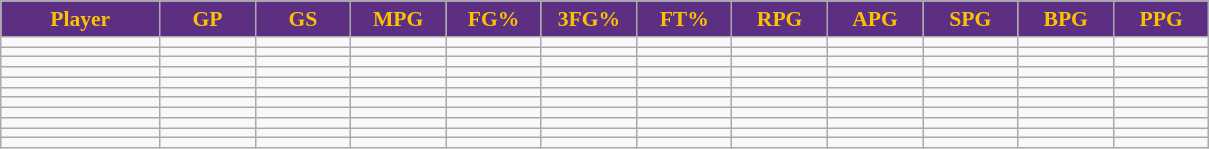<table class="wikitable sortable" style="font-size: 90%">
<tr>
<th style="background:#5C2F83; color:#FCC200" width="10%">Player</th>
<th style="background:#5C2F83; color:#FCC200" width="6%">GP</th>
<th style="background:#5C2F83; color:#FCC200" width="6%">GS</th>
<th style="background:#5C2F83; color:#FCC200" width="6%">MPG</th>
<th style="background:#5C2F83; color:#FCC200" width="6%">FG%</th>
<th style="background:#5C2F83; color:#FCC200" width="6%">3FG%</th>
<th style="background:#5C2F83; color:#FCC200" width="6%">FT%</th>
<th style="background:#5C2F83; color:#FCC200" width="6%">RPG</th>
<th style="background:#5C2F83; color:#FCC200" width="6%">APG</th>
<th style="background:#5C2F83; color:#FCC200" width="6%">SPG</th>
<th style="background:#5C2F83; color:#FCC200" width="6%">BPG</th>
<th style="background:#5C2F83; color:#FCC200" width="6%">PPG</th>
</tr>
<tr>
<td></td>
<td></td>
<td></td>
<td></td>
<td></td>
<td></td>
<td></td>
<td></td>
<td></td>
<td></td>
<td></td>
<td></td>
</tr>
<tr>
<td></td>
<td></td>
<td></td>
<td></td>
<td></td>
<td></td>
<td></td>
<td></td>
<td></td>
<td></td>
<td></td>
<td></td>
</tr>
<tr>
<td></td>
<td></td>
<td></td>
<td></td>
<td></td>
<td></td>
<td></td>
<td></td>
<td></td>
<td></td>
<td></td>
<td></td>
</tr>
<tr>
<td></td>
<td></td>
<td></td>
<td></td>
<td></td>
<td></td>
<td></td>
<td></td>
<td></td>
<td></td>
<td></td>
<td></td>
</tr>
<tr>
<td></td>
<td></td>
<td></td>
<td></td>
<td></td>
<td></td>
<td></td>
<td></td>
<td></td>
<td></td>
<td></td>
<td></td>
</tr>
<tr>
<td></td>
<td></td>
<td></td>
<td></td>
<td></td>
<td></td>
<td></td>
<td></td>
<td></td>
<td></td>
<td></td>
<td></td>
</tr>
<tr>
<td></td>
<td></td>
<td></td>
<td></td>
<td></td>
<td></td>
<td></td>
<td></td>
<td></td>
<td></td>
<td></td>
<td></td>
</tr>
<tr>
<td></td>
<td></td>
<td></td>
<td></td>
<td></td>
<td></td>
<td></td>
<td></td>
<td></td>
<td></td>
<td></td>
<td></td>
</tr>
<tr>
<td></td>
<td></td>
<td></td>
<td></td>
<td></td>
<td></td>
<td></td>
<td></td>
<td></td>
<td></td>
<td></td>
<td></td>
</tr>
<tr>
<td></td>
<td></td>
<td></td>
<td></td>
<td></td>
<td></td>
<td></td>
<td></td>
<td></td>
<td></td>
<td></td>
<td></td>
</tr>
<tr>
<td></td>
<td></td>
<td></td>
<td></td>
<td></td>
<td></td>
<td></td>
<td></td>
<td></td>
<td></td>
<td></td>
<td></td>
</tr>
</table>
